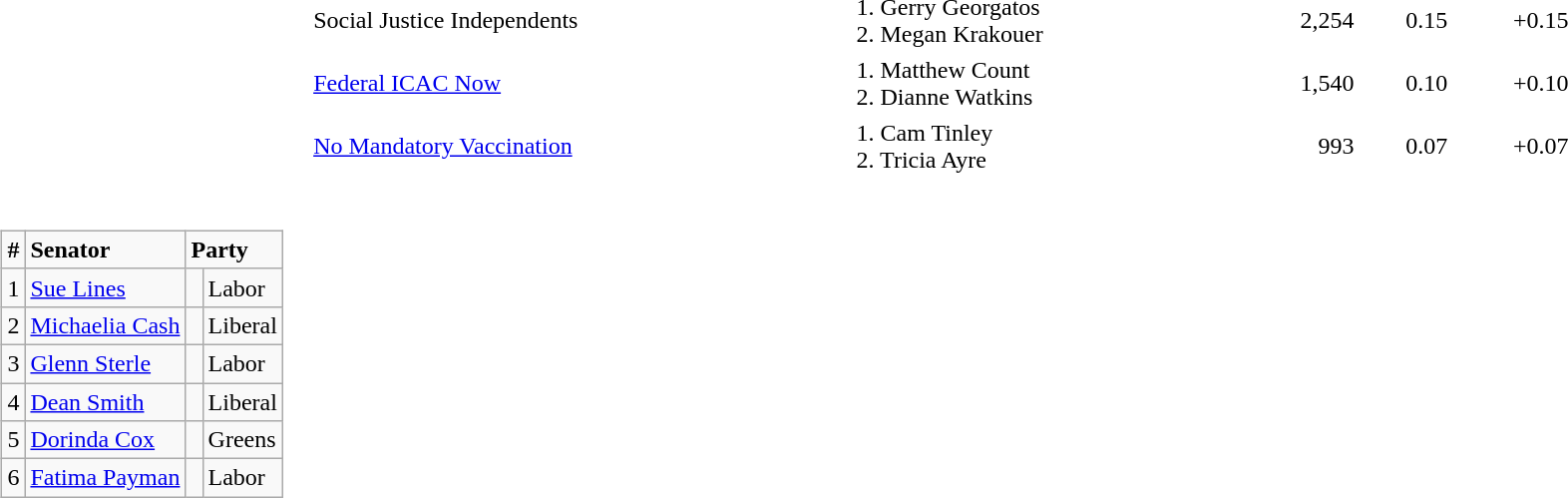<table style="width:100%;">
<tr style=vertical-align:top>
<td><br>

















</td>
</tr>
<tr>
<td> </td>
<td style="text-align:left;">Social Justice Independents</td>
<td style="text-align:left;">1. Gerry Georgatos<br>2. Megan Krakouer</td>
<td style="text-align:right;">2,254</td>
<td style="text-align:right;">0.15</td>
<td style="text-align:right;">+0.15</td>
</tr>
<tr>
</tr>
<tr>
<td> </td>
<td style="text-align:left;"><a href='#'>Federal ICAC Now</a></td>
<td style="text-align:left;">1. Matthew Count<br>2. Dianne Watkins</td>
<td style="text-align:right;">1,540</td>
<td style="text-align:right;">0.10</td>
<td style="text-align:right;">+0.10</td>
</tr>
<tr>
</tr>
<tr>
<td> </td>
<td style="text-align:left;"><a href='#'>No Mandatory Vaccination</a></td>
<td style="text-align:left;">1. Cam Tinley<br>2. Tricia Ayre</td>
<td style="text-align:right;">993</td>
<td style="text-align:right;">0.07</td>
<td style="text-align:right;">+0.07</td>
</tr>
<tr>
<td align=right><br><table class="wikitable">
<tr>
<td><strong>#</strong></td>
<td><strong>Senator</strong></td>
<td colspan="2"><strong>Party</strong></td>
</tr>
<tr>
<td>1</td>
<td><a href='#'>Sue Lines</a></td>
<td> </td>
<td>Labor</td>
</tr>
<tr>
<td>2</td>
<td><a href='#'>Michaelia Cash</a></td>
<td> </td>
<td>Liberal</td>
</tr>
<tr>
<td>3</td>
<td><a href='#'>Glenn Sterle</a></td>
<td> </td>
<td>Labor</td>
</tr>
<tr>
<td>4</td>
<td><a href='#'>Dean Smith</a></td>
<td> </td>
<td>Liberal</td>
</tr>
<tr>
<td>5</td>
<td><a href='#'>Dorinda Cox</a></td>
<td> </td>
<td>Greens</td>
</tr>
<tr>
<td>6</td>
<td><a href='#'>Fatima Payman</a></td>
<td> </td>
<td>Labor</td>
</tr>
</table>
</td>
</tr>
</table>
